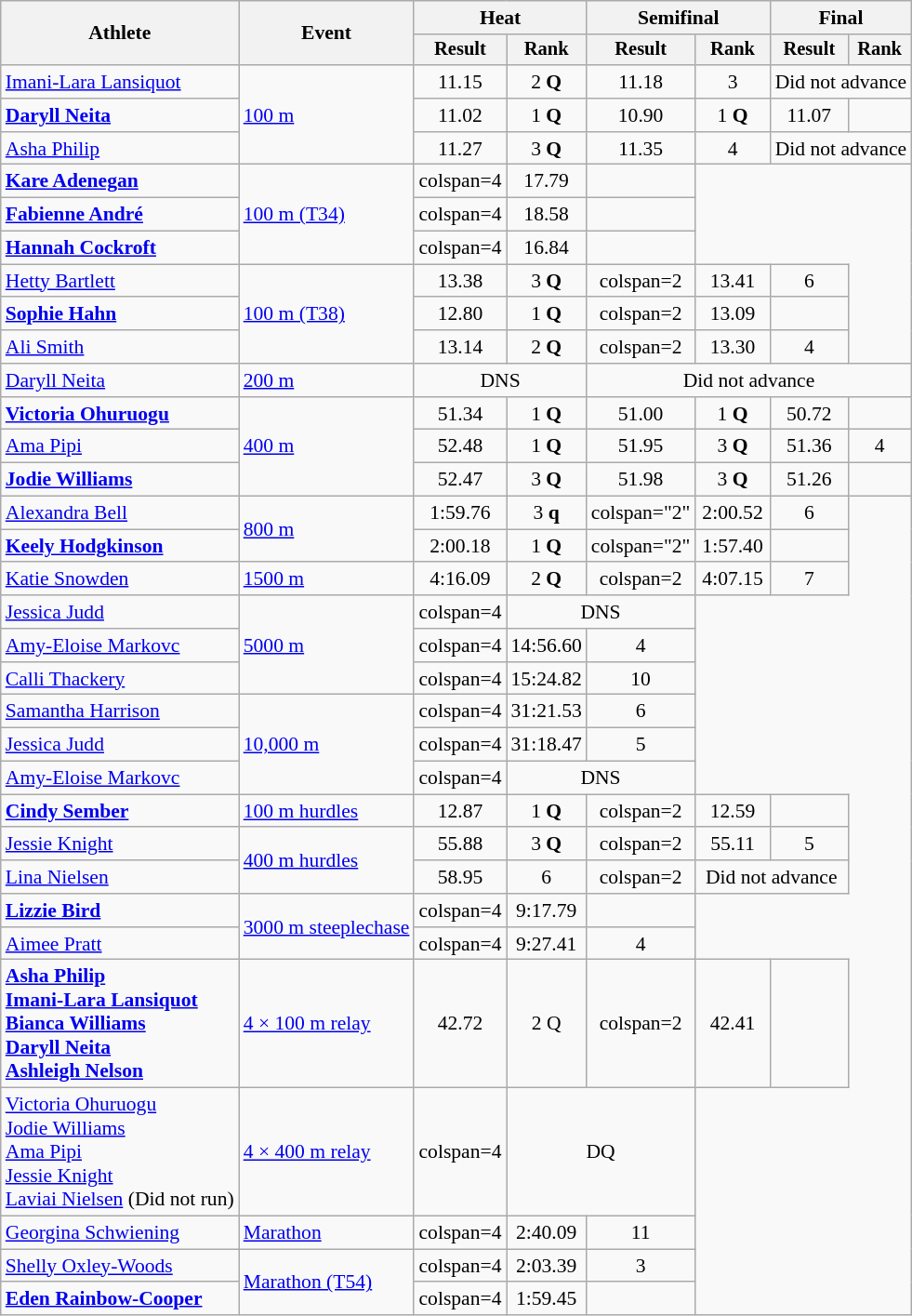<table class="wikitable" style="font-size:90%; text-align:center">
<tr>
<th rowspan=2>Athlete</th>
<th rowspan=2>Event</th>
<th colspan=2>Heat</th>
<th colspan=2>Semifinal</th>
<th colspan=2>Final</th>
</tr>
<tr style="font-size:95%">
<th>Result</th>
<th>Rank</th>
<th>Result</th>
<th>Rank</th>
<th>Result</th>
<th>Rank</th>
</tr>
<tr>
<td align=left><a href='#'>Imani-Lara Lansiquot</a></td>
<td rowspan="3" align="left"><a href='#'>100 m</a></td>
<td>11.15</td>
<td>2 <strong>Q</strong></td>
<td>11.18</td>
<td>3</td>
<td colspan=2>Did not advance</td>
</tr>
<tr>
<td align=left><strong><a href='#'>Daryll Neita</a></strong></td>
<td>11.02</td>
<td>1 <strong>Q</strong></td>
<td>10.90</td>
<td>1 <strong>Q</strong></td>
<td>11.07</td>
<td></td>
</tr>
<tr>
<td align=left><a href='#'>Asha Philip</a></td>
<td>11.27</td>
<td>3 <strong>Q</strong></td>
<td>11.35</td>
<td>4</td>
<td colspan=2>Did not advance</td>
</tr>
<tr>
<td align=left><strong><a href='#'>Kare Adenegan</a></strong></td>
<td align=left rowspan=3><a href='#'>100 m (T34)</a></td>
<td>colspan=4 </td>
<td>17.79</td>
<td></td>
</tr>
<tr>
<td align=left><strong><a href='#'>Fabienne André</a></strong></td>
<td>colspan=4 </td>
<td>18.58</td>
<td></td>
</tr>
<tr>
<td align=left><strong><a href='#'>Hannah Cockroft</a></strong></td>
<td>colspan=4 </td>
<td>16.84</td>
<td></td>
</tr>
<tr>
<td align=left><a href='#'>Hetty Bartlett</a></td>
<td align=left rowspan=3><a href='#'>100 m (T38)</a></td>
<td>13.38</td>
<td>3 <strong>Q</strong></td>
<td>colspan=2 </td>
<td>13.41</td>
<td>6</td>
</tr>
<tr>
<td align=left><strong><a href='#'>Sophie Hahn</a></strong></td>
<td>12.80</td>
<td>1 <strong>Q</strong></td>
<td>colspan=2 </td>
<td>13.09</td>
<td></td>
</tr>
<tr>
<td align=left><a href='#'>Ali Smith</a></td>
<td>13.14</td>
<td>2 <strong>Q</strong></td>
<td>colspan=2 </td>
<td>13.30</td>
<td>4</td>
</tr>
<tr>
<td align=left><a href='#'>Daryll Neita</a></td>
<td align=left><a href='#'>200 m</a></td>
<td colspan=2>DNS</td>
<td colspan=4>Did not advance</td>
</tr>
<tr>
<td align=left><strong><a href='#'>Victoria Ohuruogu</a></strong></td>
<td align=left rowspan=3><a href='#'>400 m</a></td>
<td>51.34</td>
<td>1 <strong>Q</strong></td>
<td>51.00</td>
<td>1 <strong>Q</strong></td>
<td>50.72</td>
<td></td>
</tr>
<tr>
<td align=left><a href='#'>Ama Pipi</a></td>
<td>52.48</td>
<td>1 <strong>Q</strong></td>
<td>51.95</td>
<td>3 <strong>Q</strong></td>
<td>51.36</td>
<td>4</td>
</tr>
<tr>
<td align=left><strong><a href='#'>Jodie Williams</a></strong></td>
<td>52.47</td>
<td>3 <strong>Q</strong></td>
<td>51.98</td>
<td>3 <strong>Q</strong></td>
<td>51.26</td>
<td></td>
</tr>
<tr>
<td align=left><a href='#'>Alexandra Bell</a></td>
<td align=left rowspan=2><a href='#'>800 m</a></td>
<td>1:59.76</td>
<td>3 <strong>q</strong></td>
<td>colspan="2" </td>
<td>2:00.52</td>
<td>6</td>
</tr>
<tr>
<td align=left><strong><a href='#'>Keely Hodgkinson</a></strong></td>
<td>2:00.18</td>
<td>1 <strong>Q</strong></td>
<td>colspan="2" </td>
<td>1:57.40</td>
<td></td>
</tr>
<tr>
<td align=left><a href='#'>Katie Snowden</a></td>
<td align=left><a href='#'>1500 m</a></td>
<td>4:16.09</td>
<td>2 <strong>Q</strong></td>
<td>colspan=2 </td>
<td>4:07.15</td>
<td>7</td>
</tr>
<tr>
<td align=left><a href='#'>Jessica Judd</a></td>
<td align=left rowspan=3><a href='#'>5000 m</a></td>
<td>colspan=4 </td>
<td colspan=2>DNS</td>
</tr>
<tr>
<td align=left><a href='#'>Amy-Eloise Markovc</a></td>
<td>colspan=4 </td>
<td>14:56.60</td>
<td>4</td>
</tr>
<tr>
<td align=left><a href='#'>Calli Thackery</a></td>
<td>colspan=4 </td>
<td>15:24.82</td>
<td>10</td>
</tr>
<tr>
<td align=left><a href='#'>Samantha Harrison</a></td>
<td align=left rowspan=3><a href='#'>10,000 m</a></td>
<td>colspan=4 </td>
<td>31:21.53</td>
<td>6</td>
</tr>
<tr>
<td align=left><a href='#'>Jessica Judd</a></td>
<td>colspan=4 </td>
<td>31:18.47</td>
<td>5</td>
</tr>
<tr>
<td align=left><a href='#'>Amy-Eloise Markovc</a></td>
<td>colspan=4 </td>
<td colspan=2>DNS</td>
</tr>
<tr>
<td align=left><strong><a href='#'>Cindy Sember</a></strong></td>
<td align=left><a href='#'>100 m hurdles</a></td>
<td>12.87</td>
<td>1 <strong>Q</strong></td>
<td>colspan=2 </td>
<td>12.59</td>
<td></td>
</tr>
<tr>
<td align=left><a href='#'>Jessie Knight</a></td>
<td align=left rowspan=2><a href='#'>400 m hurdles</a></td>
<td>55.88</td>
<td>3 <strong>Q</strong></td>
<td>colspan=2 </td>
<td>55.11</td>
<td>5</td>
</tr>
<tr>
<td align=left><a href='#'>Lina Nielsen</a></td>
<td>58.95</td>
<td>6</td>
<td>colspan=2 </td>
<td colspan=2>Did not advance</td>
</tr>
<tr>
<td align=left><strong><a href='#'>Lizzie Bird</a></strong></td>
<td align=left rowspan=2><a href='#'>3000 m steeplechase</a></td>
<td>colspan=4 </td>
<td>9:17.79</td>
<td></td>
</tr>
<tr>
<td align=left><a href='#'>Aimee Pratt</a></td>
<td>colspan=4 </td>
<td>9:27.41</td>
<td>4</td>
</tr>
<tr>
<td align=left><strong><a href='#'>Asha Philip</a></strong><br><strong><a href='#'>Imani-Lara Lansiquot</a></strong><br><strong><a href='#'>Bianca Williams</a></strong><br><strong><a href='#'>Daryll Neita</a></strong><br><strong><a href='#'>Ashleigh Nelson</a></strong></td>
<td align=left><a href='#'>4 × 100 m relay</a></td>
<td>42.72</td>
<td>2 Q</td>
<td>colspan=2 </td>
<td>42.41</td>
<td></td>
</tr>
<tr>
<td align=left><a href='#'>Victoria Ohuruogu</a><br><a href='#'>Jodie Williams</a><br><a href='#'>Ama Pipi</a><br><a href='#'>Jessie Knight</a><br><a href='#'>Laviai Nielsen</a> (Did not run)</td>
<td align=left><a href='#'>4 × 400 m relay</a></td>
<td>colspan=4 </td>
<td colspan=2>DQ</td>
</tr>
<tr>
<td align=left><a href='#'>Georgina Schwiening</a></td>
<td align=left><a href='#'>Marathon</a></td>
<td>colspan=4 </td>
<td>2:40.09</td>
<td>11</td>
</tr>
<tr>
<td align=left><a href='#'>Shelly Oxley-Woods</a></td>
<td align=left rowspan=2><a href='#'>Marathon (T54)</a></td>
<td>colspan=4 </td>
<td>2:03.39</td>
<td>3</td>
</tr>
<tr>
<td align=left><strong><a href='#'>Eden Rainbow-Cooper</a></strong></td>
<td>colspan=4 </td>
<td>1:59.45</td>
<td></td>
</tr>
</table>
